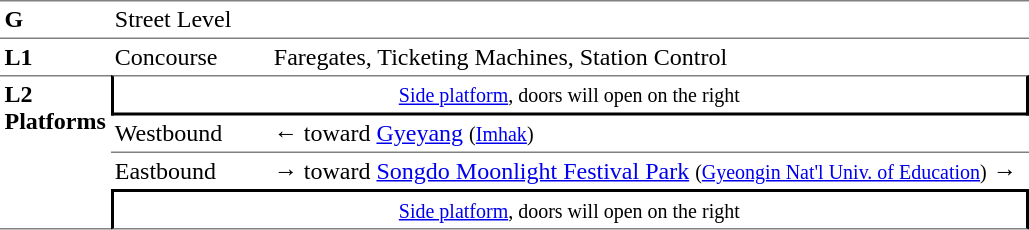<table table border=0 cellspacing=0 cellpadding=3>
<tr>
<td style="border-top:solid 1px gray;border-bottom:solid 1px gray;" width=50 valign=top><strong>G</strong></td>
<td style="border-top:solid 1px gray;border-bottom:solid 1px gray;" width=100 valign=top>Street Level</td>
<td style="border-top:solid 1px gray;border-bottom:solid 1px gray;" width=400 valign=top></td>
</tr>
<tr>
<td style="border-bottom:solid 0 gray;" width=50 valign=top><strong>L1</strong></td>
<td style="border-bottom:solid 0 gray;" width=100 valign=top>Concourse</td>
<td style="border-bottom:solid 0 gray;" width=500 valign=top>Faregates, Ticketing Machines, Station Control</td>
</tr>
<tr>
<td style="border-top:solid 1px gray;border-bottom:solid 1px gray;" rowspan=4 valign=top><strong>L2<br>Platforms</strong></td>
<td style="border-top:solid 1px gray;border-right:solid 2px black;border-left:solid 2px black;border-bottom:solid 2px black;text-align:center;" colspan=2><small><a href='#'>Side platform</a>, doors will open on the right</small></td>
</tr>
<tr>
<td style="border-bottom:solid 1px gray;">Westbound</td>
<td style="border-bottom:solid 1px gray;">←  toward <a href='#'>Gyeyang</a> <small>(<a href='#'>Imhak</a>)</small></td>
</tr>
<tr>
<td>Eastbound</td>
<td><span>→</span>  toward <a href='#'>Songdo Moonlight Festival Park</a> <small>(<a href='#'>Gyeongin Nat'l Univ. of Education</a>)</small> →</td>
</tr>
<tr>
<td style="border-top:solid 2px black;border-right:solid 2px black;border-left:solid 2px black;border-bottom:solid 1px gray;text-align:center;" colspan=2><small><a href='#'>Side platform</a>, doors will open on the right</small></td>
</tr>
</table>
